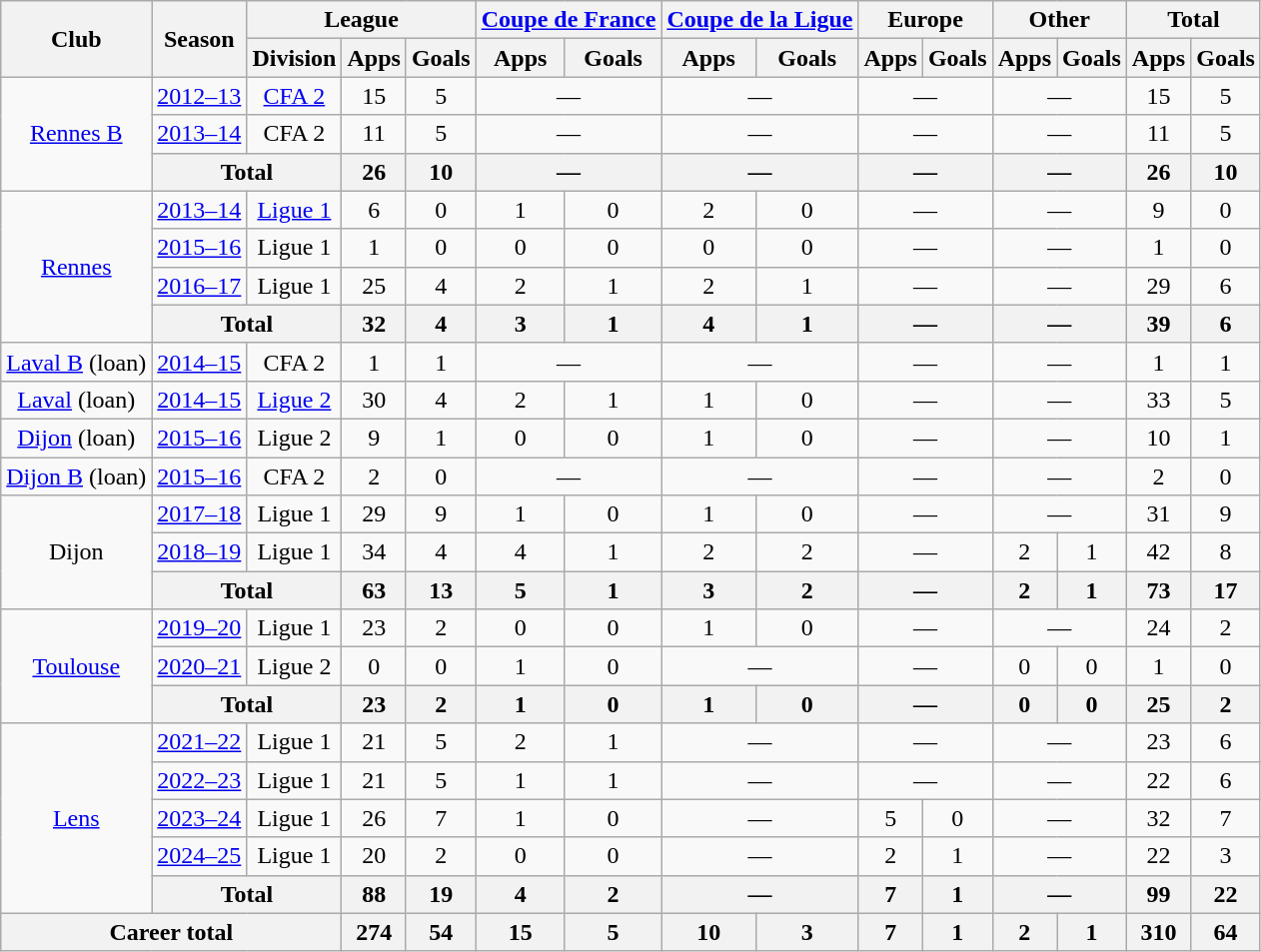<table class="wikitable" style="text-align: center">
<tr>
<th rowspan="2">Club</th>
<th rowspan="2">Season</th>
<th colspan="3">League</th>
<th colspan="2"><a href='#'>Coupe de France</a></th>
<th colspan="2"><a href='#'>Coupe de la Ligue</a></th>
<th colspan="2">Europe</th>
<th colspan="2">Other</th>
<th colspan="2">Total</th>
</tr>
<tr>
<th>Division</th>
<th>Apps</th>
<th>Goals</th>
<th>Apps</th>
<th>Goals</th>
<th>Apps</th>
<th>Goals</th>
<th>Apps</th>
<th>Goals</th>
<th>Apps</th>
<th>Goals</th>
<th>Apps</th>
<th>Goals</th>
</tr>
<tr>
<td rowspan="3"><a href='#'>Rennes B</a></td>
<td><a href='#'>2012–13</a></td>
<td><a href='#'>CFA 2</a></td>
<td>15</td>
<td>5</td>
<td colspan="2">—</td>
<td colspan="2">—</td>
<td colspan="2">—</td>
<td colspan="2">—</td>
<td>15</td>
<td>5</td>
</tr>
<tr>
<td><a href='#'>2013–14</a></td>
<td>CFA 2</td>
<td>11</td>
<td>5</td>
<td colspan="2">—</td>
<td colspan="2">—</td>
<td colspan="2">—</td>
<td colspan="2">—</td>
<td>11</td>
<td>5</td>
</tr>
<tr>
<th colspan="2">Total</th>
<th>26</th>
<th>10</th>
<th colspan="2">—</th>
<th colspan="2">—</th>
<th colspan="2">—</th>
<th colspan="2">—</th>
<th>26</th>
<th>10</th>
</tr>
<tr>
<td rowspan="4"><a href='#'>Rennes</a></td>
<td><a href='#'>2013–14</a></td>
<td><a href='#'>Ligue 1</a></td>
<td>6</td>
<td>0</td>
<td>1</td>
<td>0</td>
<td>2</td>
<td>0</td>
<td colspan="2">—</td>
<td colspan="2">—</td>
<td>9</td>
<td>0</td>
</tr>
<tr>
<td><a href='#'>2015–16</a></td>
<td>Ligue 1</td>
<td>1</td>
<td>0</td>
<td>0</td>
<td>0</td>
<td>0</td>
<td>0</td>
<td colspan="2">—</td>
<td colspan="2">—</td>
<td>1</td>
<td>0</td>
</tr>
<tr>
<td><a href='#'>2016–17</a></td>
<td>Ligue 1</td>
<td>25</td>
<td>4</td>
<td>2</td>
<td>1</td>
<td>2</td>
<td>1</td>
<td colspan="2">—</td>
<td colspan="2">—</td>
<td>29</td>
<td>6</td>
</tr>
<tr>
<th colspan="2">Total</th>
<th>32</th>
<th>4</th>
<th>3</th>
<th>1</th>
<th>4</th>
<th>1</th>
<th colspan="2">—</th>
<th colspan="2">—</th>
<th>39</th>
<th>6</th>
</tr>
<tr>
<td><a href='#'>Laval B</a> (loan)</td>
<td><a href='#'>2014–15</a></td>
<td>CFA 2</td>
<td>1</td>
<td>1</td>
<td colspan="2">—</td>
<td colspan="2">—</td>
<td colspan="2">—</td>
<td colspan="2">—</td>
<td>1</td>
<td>1</td>
</tr>
<tr>
<td><a href='#'>Laval</a> (loan)</td>
<td><a href='#'>2014–15</a></td>
<td><a href='#'>Ligue 2</a></td>
<td>30</td>
<td>4</td>
<td>2</td>
<td>1</td>
<td>1</td>
<td>0</td>
<td colspan="2">—</td>
<td colspan="2">—</td>
<td>33</td>
<td>5</td>
</tr>
<tr>
<td><a href='#'>Dijon</a> (loan)</td>
<td><a href='#'>2015–16</a></td>
<td>Ligue 2</td>
<td>9</td>
<td>1</td>
<td>0</td>
<td>0</td>
<td>1</td>
<td>0</td>
<td colspan="2">—</td>
<td colspan="2">—</td>
<td>10</td>
<td>1</td>
</tr>
<tr>
<td><a href='#'>Dijon B</a> (loan)</td>
<td><a href='#'>2015–16</a></td>
<td>CFA 2</td>
<td>2</td>
<td>0</td>
<td colspan="2">—</td>
<td colspan="2">—</td>
<td colspan="2">—</td>
<td colspan="2">—</td>
<td>2</td>
<td>0</td>
</tr>
<tr>
<td rowspan="3">Dijon</td>
<td><a href='#'>2017–18</a></td>
<td>Ligue 1</td>
<td>29</td>
<td>9</td>
<td>1</td>
<td>0</td>
<td>1</td>
<td>0</td>
<td colspan="2">—</td>
<td colspan="2">—</td>
<td>31</td>
<td>9</td>
</tr>
<tr>
<td><a href='#'>2018–19</a></td>
<td>Ligue 1</td>
<td>34</td>
<td>4</td>
<td>4</td>
<td>1</td>
<td>2</td>
<td>2</td>
<td colspan="2">—</td>
<td>2</td>
<td>1</td>
<td>42</td>
<td>8</td>
</tr>
<tr>
<th colspan="2">Total</th>
<th>63</th>
<th>13</th>
<th>5</th>
<th>1</th>
<th>3</th>
<th>2</th>
<th colspan="2">—</th>
<th>2</th>
<th>1</th>
<th>73</th>
<th>17</th>
</tr>
<tr>
<td rowspan="3"><a href='#'>Toulouse</a></td>
<td><a href='#'>2019–20</a></td>
<td>Ligue 1</td>
<td>23</td>
<td>2</td>
<td>0</td>
<td>0</td>
<td>1</td>
<td>0</td>
<td colspan="2">—</td>
<td colspan="2">—</td>
<td>24</td>
<td>2</td>
</tr>
<tr>
<td><a href='#'>2020–21</a></td>
<td>Ligue 2</td>
<td>0</td>
<td>0</td>
<td>1</td>
<td>0</td>
<td colspan="2">—</td>
<td colspan="2">—</td>
<td>0</td>
<td>0</td>
<td>1</td>
<td>0</td>
</tr>
<tr>
<th colspan="2">Total</th>
<th>23</th>
<th>2</th>
<th>1</th>
<th>0</th>
<th>1</th>
<th>0</th>
<th colspan="2">—</th>
<th>0</th>
<th>0</th>
<th>25</th>
<th>2</th>
</tr>
<tr>
<td rowspan="5"><a href='#'>Lens</a></td>
<td><a href='#'>2021–22</a></td>
<td>Ligue 1</td>
<td>21</td>
<td>5</td>
<td>2</td>
<td>1</td>
<td colspan="2">—</td>
<td colspan="2">—</td>
<td colspan="2">—</td>
<td>23</td>
<td>6</td>
</tr>
<tr>
<td><a href='#'>2022–23</a></td>
<td>Ligue 1</td>
<td>21</td>
<td>5</td>
<td>1</td>
<td>1</td>
<td colspan="2">—</td>
<td colspan="2">—</td>
<td colspan="2">—</td>
<td>22</td>
<td>6</td>
</tr>
<tr>
<td><a href='#'>2023–24</a></td>
<td>Ligue 1</td>
<td>26</td>
<td>7</td>
<td>1</td>
<td>0</td>
<td colspan="2">—</td>
<td>5</td>
<td>0</td>
<td colspan="2">—</td>
<td>32</td>
<td>7</td>
</tr>
<tr>
<td><a href='#'>2024–25</a></td>
<td>Ligue 1</td>
<td>20</td>
<td>2</td>
<td>0</td>
<td>0</td>
<td colspan=2>—</td>
<td>2</td>
<td>1</td>
<td colspan=2>—</td>
<td>22</td>
<td>3</td>
</tr>
<tr>
<th colspan="2">Total</th>
<th>88</th>
<th>19</th>
<th>4</th>
<th>2</th>
<th colspan="2">—</th>
<th>7</th>
<th>1</th>
<th colspan="2">—</th>
<th>99</th>
<th>22</th>
</tr>
<tr>
<th colspan="3">Career total</th>
<th>274</th>
<th>54</th>
<th>15</th>
<th>5</th>
<th>10</th>
<th>3</th>
<th>7</th>
<th>1</th>
<th>2</th>
<th>1</th>
<th>310</th>
<th>64</th>
</tr>
</table>
